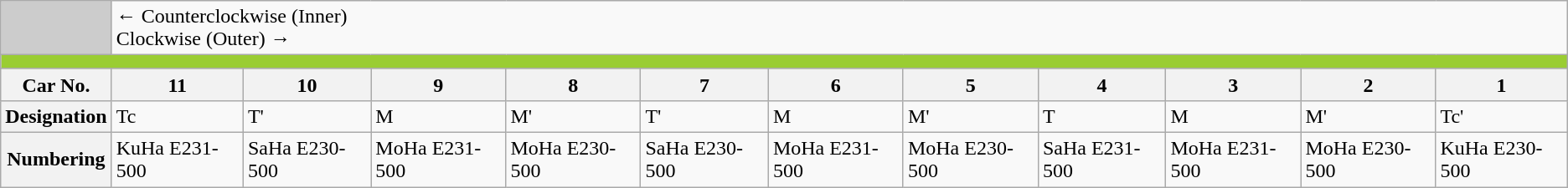<table class="wikitable">
<tr>
<td style="background-color:#ccc;"> </td>
<td colspan="11"><div>← Counterclockwise (Inner)</div><div>Clockwise (Outer) →</div></td>
</tr>
<tr style="line-height: 10px; background-color: #9ACD32;">
<td colspan="12" style="padding:0; border:0;"> </td>
</tr>
<tr>
<th>Car No.</th>
<th>11</th>
<th>10</th>
<th>9</th>
<th>8</th>
<th>7</th>
<th>6</th>
<th>5</th>
<th>4</th>
<th>3</th>
<th>2</th>
<th>1</th>
</tr>
<tr>
<th>Designation</th>
<td>Tc</td>
<td>T'</td>
<td>M</td>
<td>M'</td>
<td>T'</td>
<td>M</td>
<td>M'</td>
<td>T</td>
<td>M</td>
<td>M'</td>
<td>Tc'</td>
</tr>
<tr>
<th>Numbering</th>
<td>KuHa E231-500</td>
<td>SaHa E230-500</td>
<td>MoHa E231-500</td>
<td>MoHa E230-500</td>
<td>SaHa E230-500</td>
<td>MoHa E231-500</td>
<td>MoHa E230-500</td>
<td>SaHa E231-500</td>
<td>MoHa E231-500</td>
<td>MoHa E230-500</td>
<td>KuHa E230-500</td>
</tr>
</table>
